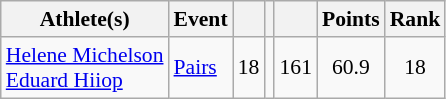<table class="wikitable" style="font-size:90%">
<tr>
<th>Athlete(s)</th>
<th>Event</th>
<th></th>
<th></th>
<th></th>
<th>Points</th>
<th>Rank</th>
</tr>
<tr align="center">
<td align="left"><a href='#'>Helene Michelson</a> <br> <a href='#'>Eduard Hiiop</a></td>
<td align="left"><a href='#'>Pairs</a></td>
<td>18</td>
<td></td>
<td>161</td>
<td>60.9</td>
<td>18</td>
</tr>
</table>
